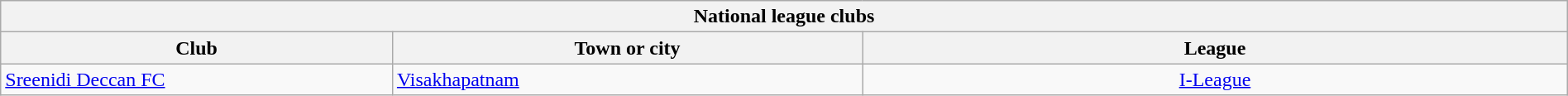<table class="wikitable sortable" width="100%">
<tr>
<th colspan="3">National league clubs</th>
</tr>
<tr>
<th !width="25%">Club</th>
<th width="30%">Town or city</th>
<th width="45%">League</th>
</tr>
<tr>
<td><a href='#'>Sreenidi Deccan FC</a></td>
<td><a href='#'>Visakhapatnam</a></td>
<td align="center"><a href='#'>I-League</a></td>
</tr>
</table>
